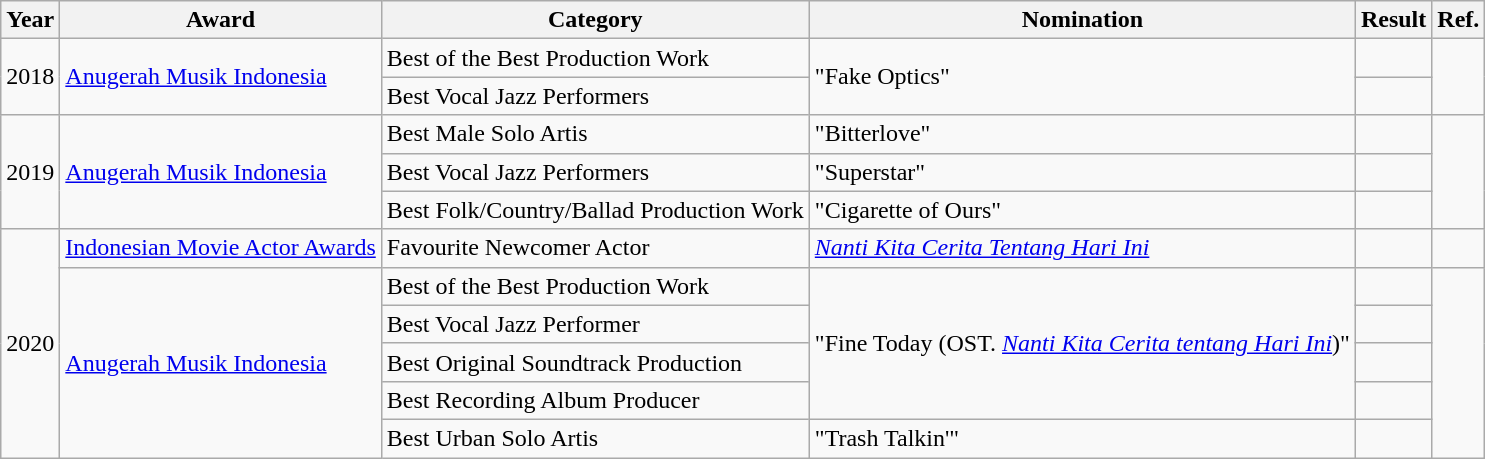<table class="wikitable sortable">
<tr>
<th>Year</th>
<th>Award</th>
<th>Category</th>
<th>Nomination</th>
<th>Result</th>
<th>Ref.</th>
</tr>
<tr>
<td rowspan="2">2018</td>
<td rowspan="2"><a href='#'>Anugerah Musik Indonesia</a></td>
<td>Best of the Best Production Work</td>
<td rowspan="2">"Fake Optics"</td>
<td></td>
<td rowspan="2" align="center"></td>
</tr>
<tr>
<td>Best Vocal Jazz Performers</td>
<td></td>
</tr>
<tr>
<td rowspan="3">2019</td>
<td rowspan="3"><a href='#'>Anugerah Musik Indonesia</a></td>
<td>Best Male Solo Artis</td>
<td>"Bitterlove"</td>
<td></td>
<td rowspan="3" align="center"></td>
</tr>
<tr>
<td>Best Vocal Jazz Performers</td>
<td>"Superstar"</td>
<td></td>
</tr>
<tr>
<td>Best Folk/Country/Ballad Production Work</td>
<td>"Cigarette of Ours"</td>
<td></td>
</tr>
<tr>
<td rowspan="6">2020</td>
<td><a href='#'>Indonesian Movie Actor Awards</a></td>
<td>Favourite Newcomer Actor</td>
<td><em><a href='#'>Nanti Kita Cerita Tentang Hari Ini</a></em></td>
<td></td>
<td></td>
</tr>
<tr>
<td rowspan="5"><a href='#'>Anugerah Musik Indonesia</a></td>
<td>Best of the Best Production Work</td>
<td rowspan="4">"Fine Today (OST. <em><a href='#'>Nanti Kita Cerita tentang Hari Ini</a></em>)"</td>
<td></td>
<td rowspan="5" align="center"></td>
</tr>
<tr>
<td>Best Vocal Jazz Performer</td>
<td></td>
</tr>
<tr>
<td>Best Original Soundtrack Production</td>
<td></td>
</tr>
<tr>
<td>Best Recording Album Producer</td>
<td></td>
</tr>
<tr>
<td>Best Urban Solo Artis</td>
<td>"Trash Talkin'"</td>
<td></td>
</tr>
</table>
